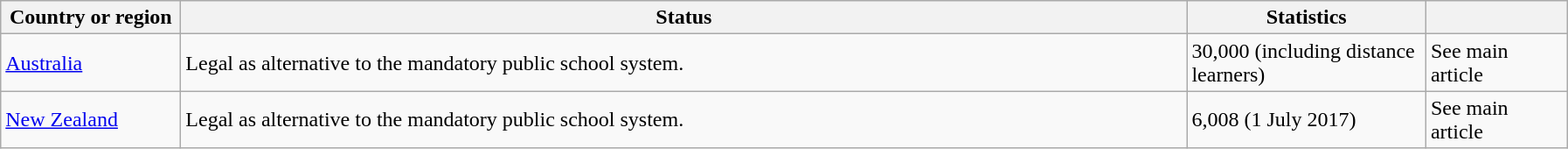<table class="wikitable">
<tr>
<th style="width:130px">Country or region</th>
<th style="width:760px">Status</th>
<th style="width:175px">Statistics</th>
<th style="width:100px"></th>
</tr>
<tr>
<td><a href='#'>Australia</a></td>
<td>Legal as alternative to the mandatory public school system.</td>
<td>30,000 (including distance learners)</td>
<td>See main article</td>
</tr>
<tr>
<td><a href='#'>New Zealand</a></td>
<td>Legal as alternative to the mandatory public school system.</td>
<td>6,008 (1 July 2017)</td>
<td>See main article</td>
</tr>
</table>
